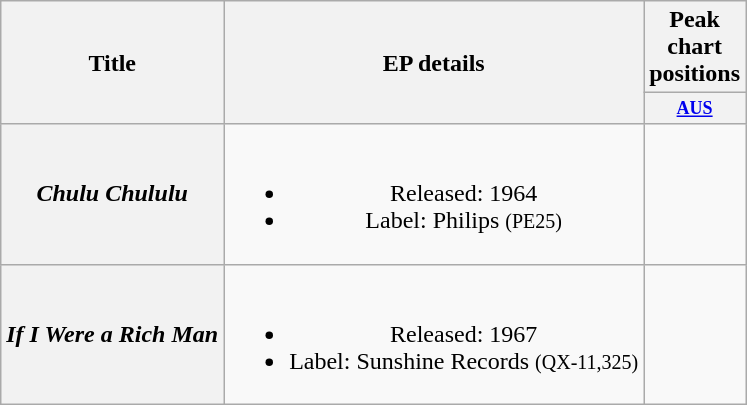<table class="wikitable plainrowheaders" style="text-align:center;">
<tr>
<th rowspan="2">Title</th>
<th rowspan="2">EP details</th>
<th>Peak chart positions</th>
</tr>
<tr>
<th style="width:3em;font-size:75%"><a href='#'>AUS</a></th>
</tr>
<tr>
<th scope="row"><em>Chulu Chululu</em></th>
<td><br><ul><li>Released: 1964</li><li>Label: Philips <small>(PE25)</small></li></ul></td>
<td></td>
</tr>
<tr>
<th scope="row"><em>If I Were a Rich Man</em></th>
<td><br><ul><li>Released: 1967</li><li>Label: Sunshine Records <small>(QX-11,325)</small></li></ul></td>
<td></td>
</tr>
</table>
